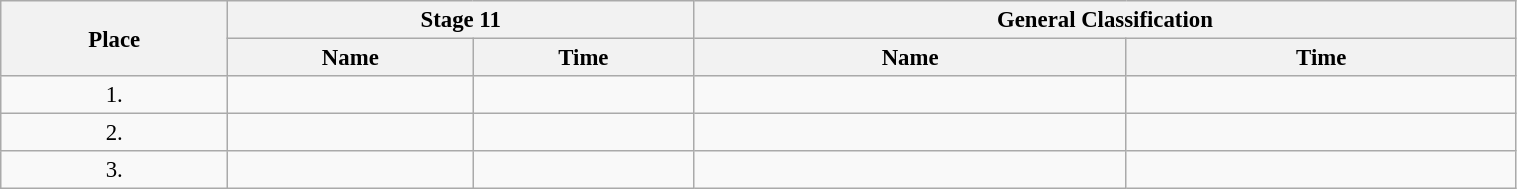<table class="wikitable"  style="font-size:95%; width:80%;">
<tr>
<th rowspan="2">Place</th>
<th colspan="2">Stage 11</th>
<th colspan="2">General Classification</th>
</tr>
<tr>
<th>Name</th>
<th>Time</th>
<th>Name</th>
<th>Time</th>
</tr>
<tr>
<td style="text-align:center;">1.</td>
<td></td>
<td></td>
<td></td>
<td></td>
</tr>
<tr>
<td style="text-align:center;">2.</td>
<td></td>
<td></td>
<td></td>
<td></td>
</tr>
<tr>
<td style="text-align:center;">3.</td>
<td></td>
<td></td>
<td></td>
<td></td>
</tr>
</table>
